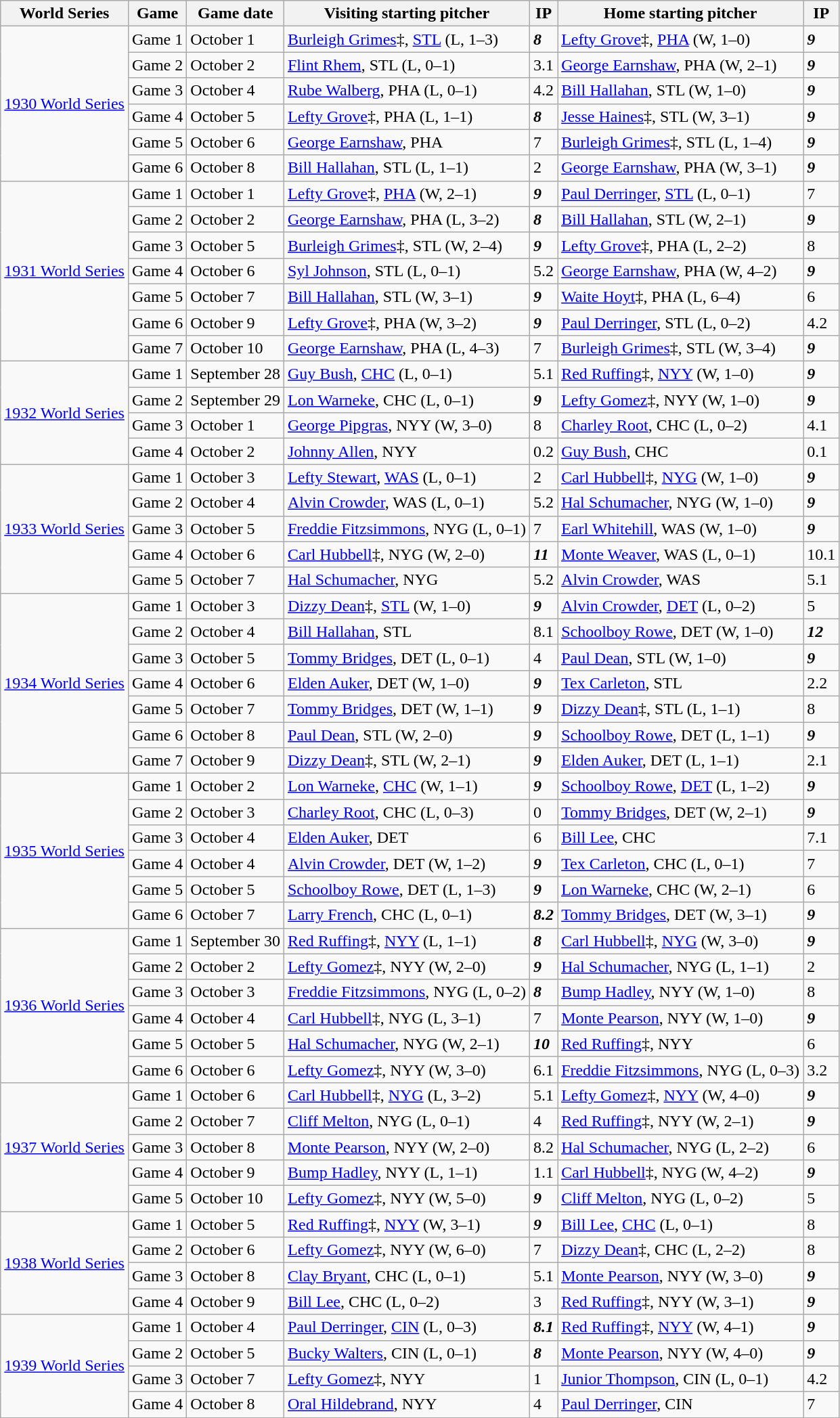<table class="wikitable">
<tr>
<th>World Series</th>
<th>Game</th>
<th>Game date</th>
<th>Visiting starting pitcher</th>
<th>IP</th>
<th>Home starting pitcher</th>
<th>IP</th>
</tr>
<tr>
<td rowspan=6><a href='#'>1930 World Series</a></td>
<td>Game 1</td>
<td>October 1</td>
<td><a href='#'>Burleigh Grimes</a>‡, <a href='#'>STL</a> (L, 1–3)</td>
<td><strong><em>8</em></strong></td>
<td><a href='#'>Lefty Grove</a>‡, <a href='#'>PHA</a> (W, 1–0)</td>
<td><strong><em>9</em></strong></td>
</tr>
<tr>
<td>Game 2</td>
<td>October 2</td>
<td><a href='#'>Flint Rhem</a>, STL (L, 0–1)</td>
<td>3.1</td>
<td><a href='#'>George Earnshaw</a>, PHA (W, 2–1)</td>
<td><strong><em>9</em></strong></td>
</tr>
<tr>
<td>Game 3</td>
<td>October 4</td>
<td><a href='#'>Rube Walberg</a>, PHA (L, 0–1)</td>
<td>4.2</td>
<td><a href='#'>Bill Hallahan</a>, STL (W, 1–0)</td>
<td><strong><em>9</em></strong></td>
</tr>
<tr>
<td>Game 4</td>
<td>October 5</td>
<td><a href='#'>Lefty Grove</a>‡, PHA (L, 1–1)</td>
<td><strong><em>8</em></strong></td>
<td><a href='#'>Jesse Haines</a>‡, STL (W, 3–1)</td>
<td><strong><em>9</em></strong></td>
</tr>
<tr>
<td>Game 5</td>
<td>October 6</td>
<td><a href='#'>George Earnshaw</a>, PHA</td>
<td>7</td>
<td><a href='#'>Burleigh Grimes</a>‡, STL (L, 1–4)</td>
<td><strong><em>9</em></strong></td>
</tr>
<tr>
<td>Game 6</td>
<td>October 8</td>
<td><a href='#'>Bill Hallahan</a>, STL (L, 1–1)</td>
<td>2</td>
<td><a href='#'>George Earnshaw</a>, PHA (W, 3–1)</td>
<td><strong><em>9</em></strong></td>
</tr>
<tr>
<td rowspan=7><a href='#'>1931 World Series</a></td>
<td>Game 1</td>
<td>October 1</td>
<td><a href='#'>Lefty Grove</a>‡, <a href='#'>PHA</a> (W, 2–1)</td>
<td><strong><em>9</em></strong></td>
<td><a href='#'>Paul Derringer</a>, <a href='#'>STL</a> (L, 0–1)</td>
<td>7</td>
</tr>
<tr>
<td>Game 2</td>
<td>October 2</td>
<td><a href='#'>George Earnshaw</a>, PHA (L, 3–2)</td>
<td><strong><em>8</em></strong></td>
<td><a href='#'>Bill Hallahan</a>, STL (W, 2–1)</td>
<td><strong><em>9</em></strong></td>
</tr>
<tr>
<td>Game 3</td>
<td>October 5</td>
<td><a href='#'>Burleigh Grimes</a>‡, STL (W, 2–4)</td>
<td><strong><em>9</em></strong></td>
<td><a href='#'>Lefty Grove</a>‡, PHA (L, 2–2)</td>
<td>8</td>
</tr>
<tr>
<td>Game 4</td>
<td>October 6</td>
<td><a href='#'>Syl Johnson</a>, STL (L, 0–1)</td>
<td>5.2</td>
<td><a href='#'>George Earnshaw</a>, PHA (W, 4–2)</td>
<td><strong><em>9</em></strong></td>
</tr>
<tr>
<td>Game 5</td>
<td>October 7</td>
<td><a href='#'>Bill Hallahan</a>, STL (W, 3–1)</td>
<td><strong><em>9</em></strong></td>
<td><a href='#'>Waite Hoyt</a>‡, PHA (L, 6–4)</td>
<td>6</td>
</tr>
<tr>
<td>Game 6</td>
<td>October 9</td>
<td><a href='#'>Lefty Grove</a>‡, PHA (W, 3–2)</td>
<td><strong><em>9</em></strong></td>
<td><a href='#'>Paul Derringer</a>, STL (L, 0–2)</td>
<td>4.2</td>
</tr>
<tr>
<td>Game 7</td>
<td>October 10</td>
<td><a href='#'>George Earnshaw</a>, PHA (L, 4–3)</td>
<td>7</td>
<td><a href='#'>Burleigh Grimes</a>‡, STL (W, 3–4)</td>
<td><strong><em>9</em></strong></td>
</tr>
<tr>
<td rowspan=4><a href='#'>1932 World Series</a></td>
<td>Game 1</td>
<td>September 28</td>
<td><a href='#'>Guy Bush</a>, <a href='#'>CHC</a> (L, 0–1)</td>
<td>5.1</td>
<td><a href='#'>Red Ruffing</a>‡, <a href='#'>NYY</a> (W, 1–0)</td>
<td><strong><em>9</em></strong></td>
</tr>
<tr>
<td>Game 2</td>
<td>September 29</td>
<td><a href='#'>Lon Warneke</a>, CHC (L, 0–1)</td>
<td><strong><em>9</em></strong></td>
<td><a href='#'>Lefty Gomez</a>‡, NYY (W, 1–0)</td>
<td><strong><em>9</em></strong></td>
</tr>
<tr>
<td>Game 3</td>
<td>October 1</td>
<td><a href='#'>George Pipgras</a>, NYY (W, 3–0)</td>
<td>8</td>
<td><a href='#'>Charley Root</a>, CHC (L, 0–2)</td>
<td>4.1</td>
</tr>
<tr>
<td>Game 4</td>
<td>October 2</td>
<td><a href='#'>Johnny Allen</a>, NYY</td>
<td>0.2</td>
<td><a href='#'>Guy Bush</a>, CHC</td>
<td>0.1</td>
</tr>
<tr>
<td rowspan=5><a href='#'>1933 World Series</a></td>
<td>Game 1</td>
<td>October 3</td>
<td><a href='#'>Lefty Stewart</a>, <a href='#'>WAS</a> (L, 0–1)</td>
<td>2</td>
<td><a href='#'>Carl Hubbell</a>‡, <a href='#'>NYG</a> (W, 1–0)</td>
<td><strong><em>9</em></strong></td>
</tr>
<tr>
<td>Game 2</td>
<td>October 4</td>
<td><a href='#'>Alvin Crowder</a>, WAS (L, 0–1)</td>
<td>5.2</td>
<td><a href='#'>Hal Schumacher</a>, NYG (W, 1–0)</td>
<td><strong><em>9</em></strong></td>
</tr>
<tr>
<td>Game 3</td>
<td>October 5</td>
<td><a href='#'>Freddie Fitzsimmons</a>, NYG (L, 0–1)</td>
<td>7</td>
<td><a href='#'>Earl Whitehill</a>, WAS (W, 1–0)</td>
<td><strong><em>9</em></strong></td>
</tr>
<tr>
<td>Game 4</td>
<td>October 6</td>
<td><a href='#'>Carl Hubbell</a>‡, NYG (W, 2–0)</td>
<td><strong><em>11</em></strong></td>
<td><a href='#'>Monte Weaver</a>, WAS (L, 0–1)</td>
<td>10.1</td>
</tr>
<tr>
<td>Game 5</td>
<td>October 7</td>
<td><a href='#'>Hal Schumacher</a>, NYG</td>
<td>5.2</td>
<td><a href='#'>Alvin Crowder</a>, WAS</td>
<td>5.1</td>
</tr>
<tr>
<td rowspan=7><a href='#'>1934 World Series</a></td>
<td>Game 1</td>
<td>October 3</td>
<td><a href='#'>Dizzy Dean</a>‡, <a href='#'>STL</a> (W, 1–0)</td>
<td><strong><em>9</em></strong></td>
<td><a href='#'>Alvin Crowder</a>, <a href='#'>DET</a> (L, 0–2)</td>
<td>5</td>
</tr>
<tr>
<td>Game 2</td>
<td>October 4</td>
<td><a href='#'>Bill Hallahan</a>, STL</td>
<td>8.1</td>
<td><a href='#'>Schoolboy Rowe</a>, DET (W, 1–0)</td>
<td><strong><em>12</em></strong></td>
</tr>
<tr>
<td>Game 3</td>
<td>October 5</td>
<td><a href='#'>Tommy Bridges</a>, DET (L, 0–1)</td>
<td>4</td>
<td><a href='#'>Paul Dean</a>, STL (W, 1–0)</td>
<td><strong><em>9</em></strong></td>
</tr>
<tr>
<td>Game 4</td>
<td>October 6</td>
<td><a href='#'>Elden Auker</a>, DET (W, 1–0)</td>
<td><strong><em>9</em></strong></td>
<td><a href='#'>Tex Carleton</a>, STL</td>
<td>2.2</td>
</tr>
<tr>
<td>Game 5</td>
<td>October 7</td>
<td><a href='#'>Tommy Bridges</a>, DET (W, 1–1)</td>
<td><strong><em>9</em></strong></td>
<td><a href='#'>Dizzy Dean</a>‡, STL (L, 1–1)</td>
<td>8</td>
</tr>
<tr>
<td>Game 6</td>
<td>October 8</td>
<td><a href='#'>Paul Dean</a>, STL (W, 2–0)</td>
<td><strong><em>9</em></strong></td>
<td><a href='#'>Schoolboy Rowe</a>, DET (L, 1–1)</td>
<td><strong><em>9</em></strong></td>
</tr>
<tr>
<td>Game 7</td>
<td>October 9</td>
<td><a href='#'>Dizzy Dean</a>‡, STL (W, 2–1)</td>
<td><strong><em>9</em></strong></td>
<td><a href='#'>Elden Auker</a>, DET (L, 1–1)</td>
<td>2.1</td>
</tr>
<tr>
<td rowspan=6><a href='#'>1935 World Series</a></td>
<td>Game 1</td>
<td>October 2</td>
<td><a href='#'>Lon Warneke</a>, <a href='#'>CHC</a> (W, 1–1)</td>
<td><strong><em>9</em></strong></td>
<td><a href='#'>Schoolboy Rowe</a>, <a href='#'>DET</a> (L, 1–2)</td>
<td><strong><em>9</em></strong></td>
</tr>
<tr>
<td>Game 2</td>
<td>October 3</td>
<td><a href='#'>Charley Root</a>, CHC (L, 0–3)</td>
<td>0</td>
<td><a href='#'>Tommy Bridges</a>, DET (W, 2–1)</td>
<td><strong><em>9</em></strong></td>
</tr>
<tr>
<td>Game 3</td>
<td>October 4</td>
<td><a href='#'>Elden Auker</a>, DET</td>
<td>6</td>
<td><a href='#'>Bill Lee</a>, CHC</td>
<td>7.1</td>
</tr>
<tr>
<td>Game 4</td>
<td>October 4</td>
<td><a href='#'>Alvin Crowder</a>, DET (W, 1–2)</td>
<td><strong><em>9</em></strong></td>
<td><a href='#'>Tex Carleton</a>, CHC (L, 0–1)</td>
<td>7</td>
</tr>
<tr>
<td>Game 5</td>
<td>October 5</td>
<td><a href='#'>Schoolboy Rowe</a>, DET (L, 1–3)</td>
<td><strong><em>9</em></strong></td>
<td><a href='#'>Lon Warneke</a>, CHC (W, 2–1)</td>
<td>6</td>
</tr>
<tr>
<td>Game 6</td>
<td>October 7</td>
<td><a href='#'>Larry French</a>, CHC (L, 0–1)</td>
<td><strong><em>8.2</em></strong></td>
<td><a href='#'>Tommy Bridges</a>, DET (W, 3–1)</td>
<td><strong><em>9</em></strong></td>
</tr>
<tr>
<td rowspan=6><a href='#'>1936 World Series</a></td>
<td>Game 1</td>
<td>September 30</td>
<td><a href='#'>Red Ruffing</a>‡, <a href='#'>NYY</a> (L, 1–1)</td>
<td><strong><em>8</em></strong></td>
<td><a href='#'>Carl Hubbell</a>‡, <a href='#'>NYG</a> (W, 3–0)</td>
<td><strong><em>9</em></strong></td>
</tr>
<tr>
<td>Game 2</td>
<td>October 2</td>
<td><a href='#'>Lefty Gomez</a>‡, NYY (W, 2–0)</td>
<td><strong><em>9</em></strong></td>
<td><a href='#'>Hal Schumacher</a>, NYG (L, 1–1)</td>
<td>2</td>
</tr>
<tr>
<td>Game 3</td>
<td>October 3</td>
<td><a href='#'>Freddie Fitzsimmons</a>, NYG (L, 0–2)</td>
<td><strong><em>8</em></strong></td>
<td><a href='#'>Bump Hadley</a>, NYY (W, 1–0)</td>
<td>8</td>
</tr>
<tr>
<td>Game 4</td>
<td>October 4</td>
<td><a href='#'>Carl Hubbell</a>‡, NYG (L, 3–1)</td>
<td>7</td>
<td><a href='#'>Monte Pearson</a>, NYY (W, 1–0)</td>
<td><strong><em>9</em></strong></td>
</tr>
<tr>
<td>Game 5</td>
<td>October 5</td>
<td><a href='#'>Hal Schumacher</a>, NYG (W, 2–1)</td>
<td><strong><em>10</em></strong></td>
<td><a href='#'>Red Ruffing</a>‡, NYY</td>
<td>6</td>
</tr>
<tr>
<td>Game 6</td>
<td>October 6</td>
<td><a href='#'>Lefty Gomez</a>‡, NYY (W, 3–0)</td>
<td>6.1</td>
<td><a href='#'>Freddie Fitzsimmons</a>, NYG (L, 0–3)</td>
<td>3.2</td>
</tr>
<tr>
<td rowspan=5><a href='#'>1937 World Series</a></td>
<td>Game 1</td>
<td>October 6</td>
<td><a href='#'>Carl Hubbell</a>‡, <a href='#'>NYG</a> (L, 3–2)</td>
<td>5.1</td>
<td><a href='#'>Lefty Gomez</a>‡, <a href='#'>NYY</a> (W, 4–0)</td>
<td><strong><em>9</em></strong></td>
</tr>
<tr>
<td>Game 2</td>
<td>October 7</td>
<td><a href='#'>Cliff Melton</a>, NYG (L, 0–1)</td>
<td>4</td>
<td><a href='#'>Red Ruffing</a>‡, NYY (W, 2–1)</td>
<td><strong><em>9</em></strong></td>
</tr>
<tr>
<td>Game 3</td>
<td>October 8</td>
<td><a href='#'>Monte Pearson</a>, NYY (W, 2–0)</td>
<td>8.2</td>
<td><a href='#'>Hal Schumacher</a>, NYG (L, 2–2)</td>
<td>6</td>
</tr>
<tr>
<td>Game 4</td>
<td>October 9</td>
<td><a href='#'>Bump Hadley</a>, NYY (L, 1–1)</td>
<td>1.1</td>
<td><a href='#'>Carl Hubbell</a>‡, NYG (W, 4–2)</td>
<td><strong><em>9</em></strong></td>
</tr>
<tr>
<td>Game 5</td>
<td>October 10</td>
<td><a href='#'>Lefty Gomez</a>‡, NYY (W, 5–0)</td>
<td><strong><em>9</em></strong></td>
<td><a href='#'>Cliff Melton</a>, NYG (L, 0–2)</td>
<td>5</td>
</tr>
<tr>
<td rowspan=4><a href='#'>1938 World Series</a></td>
<td>Game 1</td>
<td>October 5</td>
<td><a href='#'>Red Ruffing</a>‡, <a href='#'>NYY</a> (W, 3–1)</td>
<td><strong><em>9</em></strong></td>
<td><a href='#'>Bill Lee</a>, <a href='#'>CHC</a> (L, 0–1)</td>
<td>8</td>
</tr>
<tr>
<td>Game 2</td>
<td>October 6</td>
<td><a href='#'>Lefty Gomez</a>‡, NYY (W, 6–0)</td>
<td>7</td>
<td><a href='#'>Dizzy Dean</a>‡, CHC (L, 2–2)</td>
<td>8</td>
</tr>
<tr>
<td>Game 3</td>
<td>October 8</td>
<td><a href='#'>Clay Bryant</a>, CHC (L, 0–1)</td>
<td>5.1</td>
<td><a href='#'>Monte Pearson</a>, NYY (W, 3–0)</td>
<td><strong><em>9</em></strong></td>
</tr>
<tr>
<td>Game 4</td>
<td>October 9</td>
<td><a href='#'>Bill Lee</a>, CHC (L, 0–2)</td>
<td>3</td>
<td><a href='#'>Red Ruffing</a>‡, NYY (W, 3–1)</td>
<td><strong><em>9</em></strong></td>
</tr>
<tr>
<td rowspan=4><a href='#'>1939 World Series</a></td>
<td>Game 1</td>
<td>October 4</td>
<td><a href='#'>Paul Derringer</a>, <a href='#'>CIN</a> (L, 0–3)</td>
<td><strong><em>8.1</em></strong></td>
<td><a href='#'>Red Ruffing</a>‡, <a href='#'>NYY</a> (W, 4–1)</td>
<td><strong><em>9</em></strong></td>
</tr>
<tr>
<td>Game 2</td>
<td>October 5</td>
<td><a href='#'>Bucky Walters</a>, CIN (L, 0–1)</td>
<td><strong><em>8</em></strong></td>
<td><a href='#'>Monte Pearson</a>, NYY (W, 4–0)</td>
<td><strong><em>9</em></strong></td>
</tr>
<tr>
<td>Game 3</td>
<td>October 7</td>
<td><a href='#'>Lefty Gomez</a>‡, NYY</td>
<td>1</td>
<td><a href='#'>Junior Thompson</a>, CIN (L, 0–1)</td>
<td>4.2</td>
</tr>
<tr>
<td>Game 4</td>
<td>October 8</td>
<td><a href='#'>Oral Hildebrand</a>, NYY</td>
<td>4</td>
<td><a href='#'>Paul Derringer</a>, CIN</td>
<td>7</td>
</tr>
</table>
